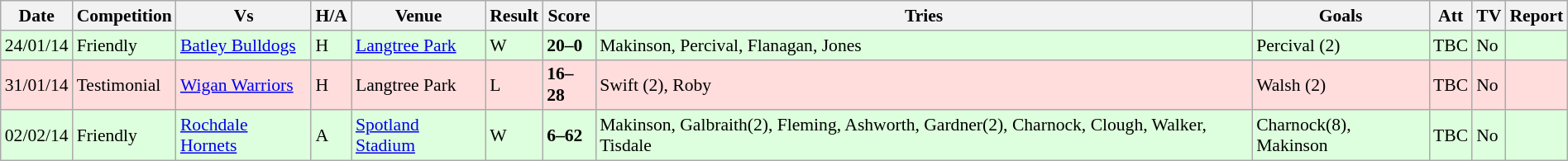<table class="wikitable" style="font-size:90%;" width="100%">
<tr>
<th>Date</th>
<th>Competition</th>
<th>Vs</th>
<th>H/A</th>
<th>Venue</th>
<th>Result</th>
<th>Score</th>
<th>Tries</th>
<th>Goals</th>
<th>Att</th>
<th>TV</th>
<th>Report</th>
</tr>
<tr style="background:#ddffdd;" width=20 | >
<td>24/01/14</td>
<td>Friendly</td>
<td> <a href='#'>Batley Bulldogs</a></td>
<td>H</td>
<td><a href='#'>Langtree Park</a></td>
<td>W</td>
<td><strong>20–0</strong></td>
<td>Makinson, Percival, Flanagan, Jones</td>
<td>Percival (2)</td>
<td>TBC</td>
<td>No</td>
<td></td>
</tr>
<tr style="background:#ffdddd;" width=20 | >
<td>31/01/14</td>
<td>Testimonial</td>
<td> <a href='#'>Wigan Warriors</a></td>
<td>H</td>
<td>Langtree Park</td>
<td>L</td>
<td><strong>16–28</strong></td>
<td>Swift (2), Roby</td>
<td>Walsh (2)</td>
<td>TBC</td>
<td>No</td>
<td></td>
</tr>
<tr style="background:#ddffdd;" width=20 | >
<td>02/02/14</td>
<td>Friendly</td>
<td> <a href='#'>Rochdale Hornets</a></td>
<td>A</td>
<td><a href='#'>Spotland Stadium</a></td>
<td>W</td>
<td><strong>6–62</strong></td>
<td>Makinson, Galbraith(2), Fleming, Ashworth, Gardner(2), Charnock, Clough, Walker, Tisdale</td>
<td>Charnock(8), Makinson</td>
<td>TBC</td>
<td>No</td>
<td></td>
</tr>
</table>
